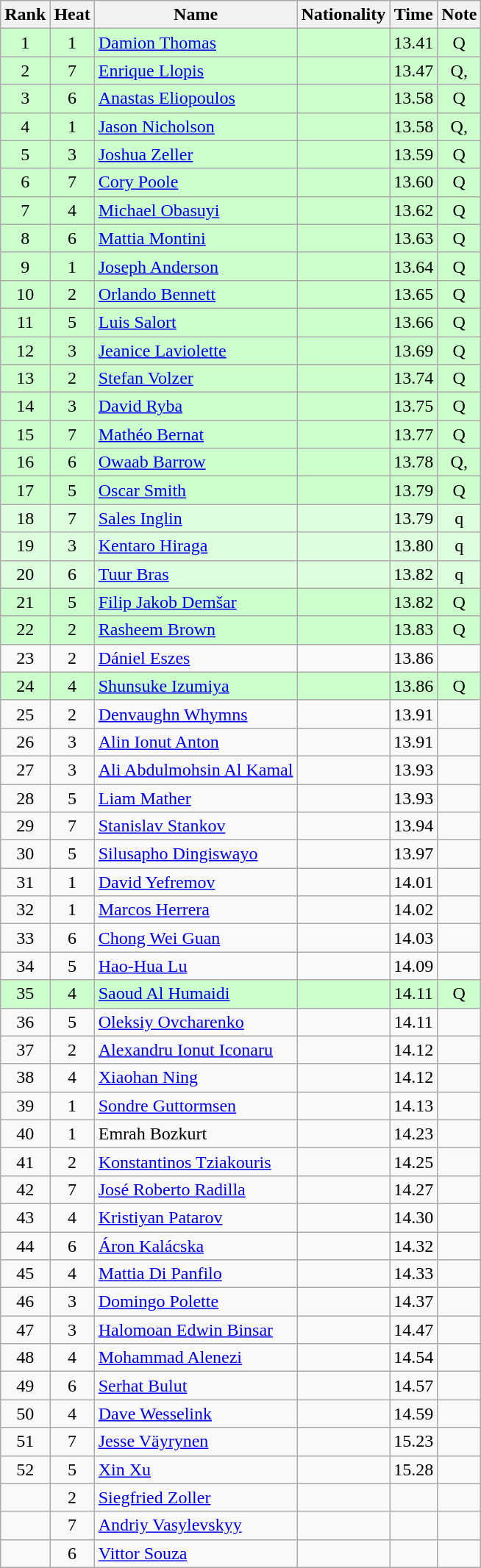<table class="wikitable sortable" style="text-align:center">
<tr>
<th>Rank</th>
<th>Heat</th>
<th>Name</th>
<th>Nationality</th>
<th>Time</th>
<th>Note</th>
</tr>
<tr bgcolor=ccffcc>
<td>1</td>
<td>1</td>
<td align=left><a href='#'>Damion Thomas</a></td>
<td align=left></td>
<td>13.41</td>
<td>Q</td>
</tr>
<tr bgcolor=ccffcc>
<td>2</td>
<td>7</td>
<td align=left><a href='#'>Enrique Llopis</a></td>
<td align=left></td>
<td>13.47</td>
<td>Q, </td>
</tr>
<tr bgcolor=ccffcc>
<td>3</td>
<td>6</td>
<td align=left><a href='#'>Anastas Eliopoulos</a></td>
<td align=left></td>
<td>13.58</td>
<td>Q</td>
</tr>
<tr bgcolor=ccffcc>
<td>4</td>
<td>1</td>
<td align=left><a href='#'>Jason Nicholson</a></td>
<td align=left></td>
<td>13.58</td>
<td>Q, </td>
</tr>
<tr bgcolor=ccffcc>
<td>5</td>
<td>3</td>
<td align=left><a href='#'>Joshua Zeller</a></td>
<td align=left></td>
<td>13.59</td>
<td>Q</td>
</tr>
<tr bgcolor=ccffcc>
<td>6</td>
<td>7</td>
<td align=left><a href='#'>Cory Poole</a></td>
<td align=left></td>
<td>13.60</td>
<td>Q</td>
</tr>
<tr bgcolor=ccffcc>
<td>7</td>
<td>4</td>
<td align=left><a href='#'>Michael Obasuyi</a></td>
<td align=left></td>
<td>13.62</td>
<td>Q</td>
</tr>
<tr bgcolor=ccffcc>
<td>8</td>
<td>6</td>
<td align=left><a href='#'>Mattia Montini</a></td>
<td align=left></td>
<td>13.63</td>
<td>Q</td>
</tr>
<tr bgcolor=ccffcc>
<td>9</td>
<td>1</td>
<td align=left><a href='#'>Joseph Anderson</a></td>
<td align=left></td>
<td>13.64</td>
<td>Q</td>
</tr>
<tr bgcolor=ccffcc>
<td>10</td>
<td>2</td>
<td align=left><a href='#'>Orlando Bennett</a></td>
<td align=left></td>
<td>13.65</td>
<td>Q</td>
</tr>
<tr bgcolor=ccffcc>
<td>11</td>
<td>5</td>
<td align=left><a href='#'>Luis Salort</a></td>
<td align=left></td>
<td>13.66</td>
<td>Q</td>
</tr>
<tr bgcolor=ccffcc>
<td>12</td>
<td>3</td>
<td align=left><a href='#'>Jeanice Laviolette</a></td>
<td align=left></td>
<td>13.69</td>
<td>Q</td>
</tr>
<tr bgcolor=ccffcc>
<td>13</td>
<td>2</td>
<td align=left><a href='#'>Stefan Volzer</a></td>
<td align=left></td>
<td>13.74</td>
<td>Q</td>
</tr>
<tr bgcolor=ccffcc>
<td>14</td>
<td>3</td>
<td align=left><a href='#'>David Ryba</a></td>
<td align=left></td>
<td>13.75</td>
<td>Q</td>
</tr>
<tr bgcolor=ccffcc>
<td>15</td>
<td>7</td>
<td align=left><a href='#'>Mathéo Bernat</a></td>
<td align=left></td>
<td>13.77</td>
<td>Q</td>
</tr>
<tr bgcolor=ccffcc>
<td>16</td>
<td>6</td>
<td align=left><a href='#'>Owaab Barrow</a></td>
<td align=left></td>
<td>13.78</td>
<td>Q, </td>
</tr>
<tr bgcolor=ccffcc>
<td>17</td>
<td>5</td>
<td align=left><a href='#'>Oscar Smith</a></td>
<td align=left></td>
<td>13.79</td>
<td>Q</td>
</tr>
<tr bgcolor=ddffdd>
<td>18</td>
<td>7</td>
<td align=left><a href='#'>Sales Inglin</a></td>
<td align=left></td>
<td>13.79</td>
<td>q</td>
</tr>
<tr bgcolor=ddffdd>
<td>19</td>
<td>3</td>
<td align=left><a href='#'>Kentaro Hiraga</a></td>
<td align=left></td>
<td>13.80</td>
<td>q</td>
</tr>
<tr bgcolor=ddffdd>
<td>20</td>
<td>6</td>
<td align=left><a href='#'>Tuur Bras</a></td>
<td align=left></td>
<td>13.82</td>
<td>q</td>
</tr>
<tr bgcolor=ccffcc>
<td>21</td>
<td>5</td>
<td align=left><a href='#'>Filip Jakob Demšar</a></td>
<td align=left></td>
<td>13.82</td>
<td>Q</td>
</tr>
<tr bgcolor=ccffcc>
<td>22</td>
<td>2</td>
<td align=left><a href='#'>Rasheem Brown</a></td>
<td align=left></td>
<td>13.83</td>
<td>Q</td>
</tr>
<tr>
<td>23</td>
<td>2</td>
<td align=left><a href='#'>Dániel Eszes</a></td>
<td align=left></td>
<td>13.86</td>
<td></td>
</tr>
<tr bgcolor=ccffcc>
<td>24</td>
<td>4</td>
<td align=left><a href='#'>Shunsuke Izumiya</a></td>
<td align=left></td>
<td>13.86</td>
<td>Q</td>
</tr>
<tr>
<td>25</td>
<td>2</td>
<td align=left><a href='#'>Denvaughn Whymns</a></td>
<td align=left></td>
<td>13.91</td>
<td></td>
</tr>
<tr>
<td>26</td>
<td>3</td>
<td align=left><a href='#'>Alin Ionut Anton</a></td>
<td align=left></td>
<td>13.91</td>
<td></td>
</tr>
<tr>
<td>27</td>
<td>3</td>
<td align=left><a href='#'>Ali Abdulmohsin Al Kamal</a></td>
<td align=left></td>
<td>13.93</td>
<td></td>
</tr>
<tr>
<td>28</td>
<td>5</td>
<td align=left><a href='#'>Liam Mather</a></td>
<td align=left></td>
<td>13.93</td>
<td></td>
</tr>
<tr>
<td>29</td>
<td>7</td>
<td align=left><a href='#'>Stanislav Stankov</a></td>
<td align=left></td>
<td>13.94</td>
<td></td>
</tr>
<tr>
<td>30</td>
<td>5</td>
<td align=left><a href='#'>Silusapho Dingiswayo</a></td>
<td align=left></td>
<td>13.97</td>
<td></td>
</tr>
<tr>
<td>31</td>
<td>1</td>
<td align=left><a href='#'>David Yefremov</a></td>
<td align=left></td>
<td>14.01</td>
<td></td>
</tr>
<tr>
<td>32</td>
<td>1</td>
<td align=left><a href='#'>Marcos Herrera</a></td>
<td align=left></td>
<td>14.02</td>
<td></td>
</tr>
<tr>
<td>33</td>
<td>6</td>
<td align=left><a href='#'>Chong Wei Guan</a></td>
<td align=left></td>
<td>14.03</td>
<td></td>
</tr>
<tr>
<td>34</td>
<td>5</td>
<td align=left><a href='#'>Hao-Hua Lu</a></td>
<td align=left></td>
<td>14.09</td>
<td></td>
</tr>
<tr bgcolor=ccffcc>
<td>35</td>
<td>4</td>
<td align=left><a href='#'>Saoud Al Humaidi</a></td>
<td align=left></td>
<td>14.11</td>
<td>Q</td>
</tr>
<tr>
<td>36</td>
<td>5</td>
<td align=left><a href='#'>Oleksiy Ovcharenko</a></td>
<td align=left></td>
<td>14.11</td>
<td></td>
</tr>
<tr>
<td>37</td>
<td>2</td>
<td align=left><a href='#'>Alexandru Ionut Iconaru</a></td>
<td align=left></td>
<td>14.12</td>
<td></td>
</tr>
<tr>
<td>38</td>
<td>4</td>
<td align=left><a href='#'>Xiaohan Ning</a></td>
<td align=left></td>
<td>14.12</td>
<td></td>
</tr>
<tr>
<td>39</td>
<td>1</td>
<td align=left><a href='#'>Sondre Guttormsen</a></td>
<td align=left></td>
<td>14.13</td>
<td></td>
</tr>
<tr>
<td>40</td>
<td>1</td>
<td align=left>Emrah Bozkurt</td>
<td align=left></td>
<td>14.23</td>
<td></td>
</tr>
<tr>
<td>41</td>
<td>2</td>
<td align=left><a href='#'>Konstantinos Tziakouris</a></td>
<td align=left></td>
<td>14.25</td>
<td></td>
</tr>
<tr>
<td>42</td>
<td>7</td>
<td align=left><a href='#'>José Roberto Radilla</a></td>
<td align=left></td>
<td>14.27</td>
<td></td>
</tr>
<tr>
<td>43</td>
<td>4</td>
<td align=left><a href='#'>Kristiyan Patarov</a></td>
<td align=left></td>
<td>14.30</td>
<td></td>
</tr>
<tr>
<td>44</td>
<td>6</td>
<td align=left><a href='#'>Áron Kalácska</a></td>
<td align=left></td>
<td>14.32</td>
<td></td>
</tr>
<tr>
<td>45</td>
<td>4</td>
<td align=left><a href='#'>Mattia Di Panfilo</a></td>
<td align=left></td>
<td>14.33</td>
<td></td>
</tr>
<tr>
<td>46</td>
<td>3</td>
<td align=left><a href='#'>Domingo Polette</a></td>
<td align=left></td>
<td>14.37</td>
<td></td>
</tr>
<tr>
<td>47</td>
<td>3</td>
<td align=left><a href='#'>Halomoan Edwin Binsar</a></td>
<td align=left></td>
<td>14.47</td>
<td></td>
</tr>
<tr>
<td>48</td>
<td>4</td>
<td align=left><a href='#'>Mohammad Alenezi</a></td>
<td align=left></td>
<td>14.54</td>
<td></td>
</tr>
<tr>
<td>49</td>
<td>6</td>
<td align=left><a href='#'>Serhat Bulut</a></td>
<td align=left></td>
<td>14.57</td>
<td></td>
</tr>
<tr>
<td>50</td>
<td>4</td>
<td align=left><a href='#'>Dave Wesselink</a></td>
<td align=left></td>
<td>14.59</td>
<td></td>
</tr>
<tr>
<td>51</td>
<td>7</td>
<td align=left><a href='#'>Jesse Väyrynen</a></td>
<td align=left></td>
<td>15.23</td>
<td></td>
</tr>
<tr>
<td>52</td>
<td>5</td>
<td align=left><a href='#'>Xin Xu</a></td>
<td align=left></td>
<td>15.28</td>
<td></td>
</tr>
<tr>
<td></td>
<td>2</td>
<td align=left><a href='#'>Siegfried Zoller</a></td>
<td align=left></td>
<td></td>
<td></td>
</tr>
<tr>
<td></td>
<td>7</td>
<td align=left><a href='#'>Andriy Vasylevskyy</a></td>
<td align=left></td>
<td></td>
<td></td>
</tr>
<tr>
<td></td>
<td>6</td>
<td align=left><a href='#'>Vittor Souza</a></td>
<td align=left></td>
<td></td>
<td></td>
</tr>
</table>
